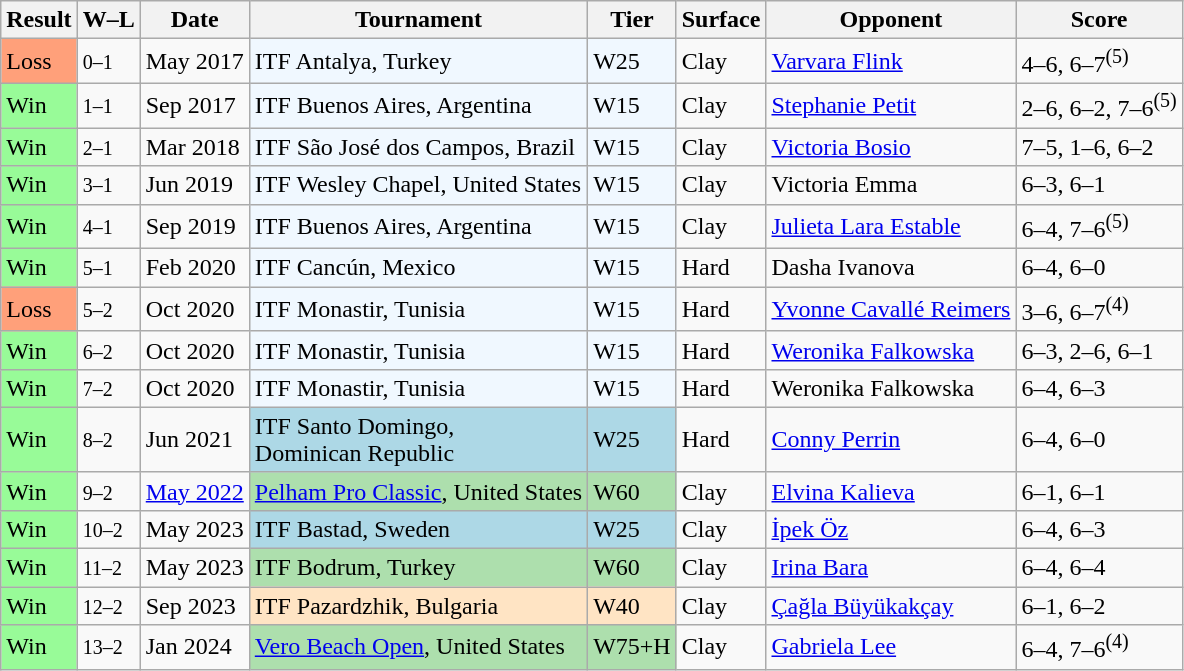<table class="sortable wikitable">
<tr>
<th>Result</th>
<th class="unsortable">W–L</th>
<th>Date</th>
<th>Tournament</th>
<th>Tier</th>
<th>Surface</th>
<th>Opponent</th>
<th class="unsortable">Score</th>
</tr>
<tr>
<td bgcolor=FFA07A>Loss</td>
<td><small>0–1</small></td>
<td>May 2017</td>
<td style="background:#f0f8ff;">ITF Antalya, Turkey</td>
<td style="background:#f0f8ff;">W25</td>
<td>Clay</td>
<td> <a href='#'>Varvara Flink</a></td>
<td>4–6, 6–7<sup>(5)</sup></td>
</tr>
<tr>
<td style="background:#98fb98;">Win</td>
<td><small>1–1</small></td>
<td>Sep 2017</td>
<td style="background:#f0f8ff;">ITF Buenos Aires, Argentina</td>
<td style="background:#f0f8ff;">W15</td>
<td>Clay</td>
<td> <a href='#'>Stephanie Petit</a></td>
<td>2–6, 6–2, 7–6<sup>(5)</sup></td>
</tr>
<tr>
<td style="background:#98fb98;">Win</td>
<td><small>2–1</small></td>
<td>Mar 2018</td>
<td style="background:#f0f8ff;">ITF São José dos Campos, Brazil</td>
<td style="background:#f0f8ff;">W15</td>
<td>Clay</td>
<td> <a href='#'>Victoria Bosio</a></td>
<td>7–5, 1–6, 6–2</td>
</tr>
<tr>
<td style="background:#98fb98;">Win</td>
<td><small>3–1</small></td>
<td>Jun 2019</td>
<td style="background:#f0f8ff;">ITF Wesley Chapel, United States</td>
<td style="background:#f0f8ff;">W15</td>
<td>Clay</td>
<td> Victoria Emma</td>
<td>6–3, 6–1</td>
</tr>
<tr>
<td style="background:#98fb98;">Win</td>
<td><small>4–1</small></td>
<td>Sep 2019</td>
<td style="background:#f0f8ff;">ITF Buenos Aires, Argentina</td>
<td style="background:#f0f8ff;">W15</td>
<td>Clay</td>
<td> <a href='#'>Julieta Lara Estable</a></td>
<td>6–4, 7–6<sup>(5)</sup></td>
</tr>
<tr>
<td style="background:#98fb98;">Win</td>
<td><small>5–1</small></td>
<td>Feb 2020</td>
<td style="background:#f0f8ff;">ITF Cancún, Mexico</td>
<td style="background:#f0f8ff;">W15</td>
<td>Hard</td>
<td> Dasha Ivanova</td>
<td>6–4, 6–0</td>
</tr>
<tr>
<td bgcolor=FFA07A>Loss</td>
<td><small>5–2</small></td>
<td>Oct 2020</td>
<td style="background:#f0f8ff;">ITF Monastir, Tunisia</td>
<td style="background:#f0f8ff;">W15</td>
<td>Hard</td>
<td> <a href='#'>Yvonne Cavallé Reimers</a></td>
<td>3–6, 6–7<sup>(4)</sup></td>
</tr>
<tr>
<td style="background:#98fb98;">Win</td>
<td><small>6–2</small></td>
<td>Oct 2020</td>
<td style="background:#f0f8ff;">ITF Monastir, Tunisia</td>
<td style="background:#f0f8ff;">W15</td>
<td>Hard</td>
<td> <a href='#'>Weronika Falkowska</a></td>
<td>6–3, 2–6, 6–1</td>
</tr>
<tr>
<td style="background:#98fb98;">Win</td>
<td><small>7–2</small></td>
<td>Oct 2020</td>
<td style="background:#f0f8ff;">ITF Monastir, Tunisia</td>
<td style="background:#f0f8ff;">W15</td>
<td>Hard</td>
<td> Weronika Falkowska</td>
<td>6–4, 6–3</td>
</tr>
<tr>
<td style="background:#98fb98;">Win</td>
<td><small>8–2</small></td>
<td>Jun 2021</td>
<td style="background:lightblue">ITF Santo Domingo, <br>Dominican Republic</td>
<td style="background:lightblue">W25</td>
<td>Hard</td>
<td> <a href='#'>Conny Perrin</a></td>
<td>6–4, 6–0</td>
</tr>
<tr>
<td style="background:#98fb98;">Win</td>
<td><small>9–2</small></td>
<td><a href='#'>May 2022</a></td>
<td style="background:#addfad;"><a href='#'>Pelham Pro Classic</a>, United States</td>
<td style="background:#addfad;">W60</td>
<td>Clay</td>
<td> <a href='#'>Elvina Kalieva</a></td>
<td>6–1, 6–1</td>
</tr>
<tr>
<td style="background:#98fb98;">Win</td>
<td><small>10–2</small></td>
<td>May 2023</td>
<td style="background:lightblue">ITF Bastad, Sweden</td>
<td style="background:lightblue">W25</td>
<td>Clay</td>
<td> <a href='#'>İpek Öz</a></td>
<td>6–4, 6–3</td>
</tr>
<tr>
<td style="background:#98fb98;">Win</td>
<td><small>11–2</small></td>
<td>May 2023</td>
<td style="background:#addfad;">ITF Bodrum, Turkey</td>
<td style="background:#addfad;">W60</td>
<td>Clay</td>
<td> <a href='#'>Irina Bara</a></td>
<td>6–4, 6–4</td>
</tr>
<tr>
<td style="background:#98fb98;">Win</td>
<td><small>12–2</small></td>
<td>Sep 2023</td>
<td style="background:#ffe4c4;">ITF Pazardzhik, Bulgaria</td>
<td style="background:#ffe4c4;">W40</td>
<td>Clay</td>
<td> <a href='#'>Çağla Büyükakçay</a></td>
<td>6–1, 6–2</td>
</tr>
<tr>
<td style="background:#98fb98;">Win</td>
<td><small>13–2</small></td>
<td>Jan 2024</td>
<td style="background:#addfad;"><a href='#'>Vero Beach Open</a>, United States</td>
<td style="background:#addfad;">W75+H</td>
<td>Clay</td>
<td> <a href='#'>Gabriela Lee</a></td>
<td>6–4, 7–6<sup>(4)</sup></td>
</tr>
</table>
